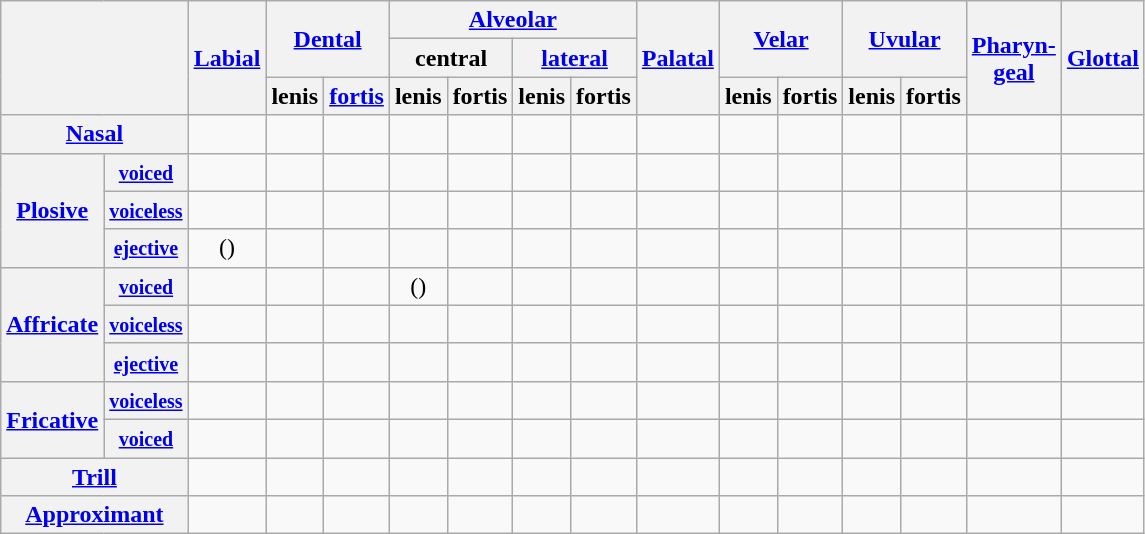<table class="wikitable" style="text-align: center;">
<tr>
<th colspan="2" rowspan="3"></th>
<th rowspan="3"><a href='#'>Labial</a></th>
<th colspan="2" rowspan="2"><a href='#'>Dental</a></th>
<th colspan="4"><a href='#'>Alveolar</a></th>
<th rowspan="3"><a href='#'>Palatal</a></th>
<th colspan="2" rowspan="2"><a href='#'>Velar</a></th>
<th colspan="2" rowspan="2"><a href='#'>Uvular</a></th>
<th rowspan="3"><a href='#'>Pharyn-<br>geal</a></th>
<th rowspan="3"><a href='#'>Glottal</a></th>
</tr>
<tr class=small>
<th colspan="2">central</th>
<th colspan="2"><a href='#'>lateral</a></th>
</tr>
<tr class=small>
<th>lenis</th>
<th><a href='#'>fortis</a></th>
<th>lenis</th>
<th>fortis</th>
<th>lenis</th>
<th>fortis</th>
<th>lenis</th>
<th>fortis</th>
<th>lenis</th>
<th>fortis</th>
</tr>
<tr>
<th colspan="2"><a href='#'>Nasal</a></th>
<td></td>
<td></td>
<td></td>
<td></td>
<td></td>
<td></td>
<td></td>
<td></td>
<td></td>
<td></td>
<td></td>
<td></td>
<td></td>
<td></td>
</tr>
<tr>
<th rowspan="3"><a href='#'>Plosive</a></th>
<th><small> <a href='#'>voiced</a></small></th>
<td></td>
<td></td>
<td></td>
<td></td>
<td></td>
<td></td>
<td></td>
<td></td>
<td></td>
<td></td>
<td></td>
<td></td>
<td></td>
<td></td>
</tr>
<tr>
<th><small> <a href='#'>voiceless</a></small></th>
<td></td>
<td></td>
<td></td>
<td></td>
<td></td>
<td></td>
<td></td>
<td></td>
<td></td>
<td></td>
<td></td>
<td></td>
<td></td>
<td></td>
</tr>
<tr>
<th><small><a href='#'>ejective</a></small></th>
<td>()</td>
<td></td>
<td></td>
<td></td>
<td></td>
<td></td>
<td></td>
<td></td>
<td></td>
<td></td>
<td></td>
<td></td>
<td></td>
<td></td>
</tr>
<tr>
<th rowspan="3"><a href='#'>Affricate</a></th>
<th><small> <a href='#'>voiced</a></small></th>
<td></td>
<td></td>
<td></td>
<td>()</td>
<td></td>
<td></td>
<td></td>
<td></td>
<td></td>
<td></td>
<td></td>
<td></td>
<td></td>
<td></td>
</tr>
<tr>
<th><small> <a href='#'>voiceless</a></small></th>
<td></td>
<td></td>
<td></td>
<td></td>
<td></td>
<td></td>
<td></td>
<td></td>
<td></td>
<td></td>
<td></td>
<td></td>
<td></td>
<td></td>
</tr>
<tr>
<th><small><a href='#'>ejective</a></small></th>
<td></td>
<td></td>
<td></td>
<td></td>
<td></td>
<td></td>
<td></td>
<td></td>
<td></td>
<td></td>
<td></td>
<td></td>
<td></td>
<td></td>
</tr>
<tr>
<th rowspan="2"><a href='#'>Fricative</a></th>
<th><small><a href='#'>voiceless</a></small></th>
<td></td>
<td></td>
<td></td>
<td></td>
<td></td>
<td></td>
<td></td>
<td></td>
<td></td>
<td></td>
<td></td>
<td></td>
<td></td>
<td></td>
</tr>
<tr>
<th><small> <a href='#'>voiced</a></small></th>
<td></td>
<td></td>
<td></td>
<td></td>
<td></td>
<td></td>
<td></td>
<td></td>
<td></td>
<td></td>
<td></td>
<td></td>
<td></td>
<td></td>
</tr>
<tr>
<th colspan="2"><a href='#'>Trill</a></th>
<td></td>
<td></td>
<td></td>
<td></td>
<td></td>
<td></td>
<td></td>
<td></td>
<td></td>
<td></td>
<td></td>
<td></td>
<td></td>
<td></td>
</tr>
<tr>
<th colspan="2"><a href='#'>Approximant</a></th>
<td></td>
<td></td>
<td></td>
<td></td>
<td></td>
<td></td>
<td></td>
<td></td>
<td></td>
<td></td>
<td></td>
<td></td>
<td></td>
<td></td>
</tr>
</table>
